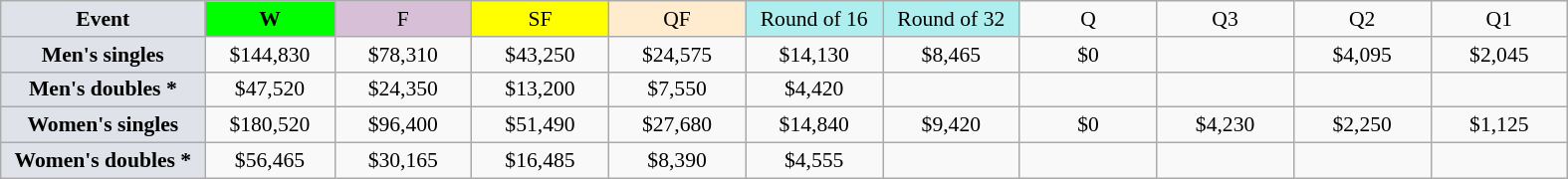<table class=wikitable style=font-size:90%;text-align:center>
<tr>
<td style="width:130px; background:#dfe2e9;"><strong>Event</strong></td>
<td style="width:80px; background:lime;"><strong>W</strong></td>
<td style="width:85px; background:thistle;">F</td>
<td style="width:85px; background:#ff0;">SF</td>
<td style="width:85px; background:#ffebcd;">QF</td>
<td style="width:85px; background:#afeeee;">Round of 16</td>
<td style="width:85px; background:#afeeee;">Round of 32</td>
<td width=85>Q</td>
<td width=85>Q3</td>
<td width=85>Q2</td>
<td width=85>Q1</td>
</tr>
<tr>
<td style="background:#dfe2e9;"><strong>Men's singles</strong></td>
<td>$144,830</td>
<td>$78,310</td>
<td>$43,250</td>
<td>$24,575</td>
<td>$14,130</td>
<td>$8,465</td>
<td>$0</td>
<td></td>
<td>$4,095</td>
<td>$2,045</td>
</tr>
<tr>
<td style="background:#dfe2e9;"><strong>Men's doubles *</strong></td>
<td>$47,520</td>
<td>$24,350</td>
<td>$13,200</td>
<td>$7,550</td>
<td>$4,420</td>
<td></td>
<td></td>
<td></td>
<td></td>
<td></td>
</tr>
<tr>
<td style="background:#dfe2e9;"><strong>Women's singles</strong></td>
<td>$180,520</td>
<td>$96,400</td>
<td>$51,490</td>
<td>$27,680</td>
<td>$14,840</td>
<td>$9,420</td>
<td>$0</td>
<td>$4,230</td>
<td>$2,250</td>
<td>$1,125</td>
</tr>
<tr>
<td style="background:#dfe2e9;"><strong>Women's doubles *</strong></td>
<td>$56,465</td>
<td>$30,165</td>
<td>$16,485</td>
<td>$8,390</td>
<td>$4,555</td>
<td></td>
<td></td>
<td></td>
<td></td>
<td></td>
</tr>
</table>
